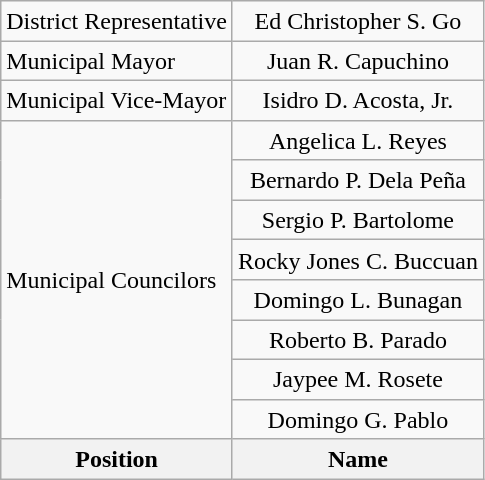<table class="wikitable sortable mw-collapsible mw-collapsed" style="line-height:1.20em; font-size:100%;">
<tr>
<td>District Representative</td>
<td style="text-align:center;">Ed Christopher S. Go</td>
</tr>
<tr>
<td>Municipal Mayor</td>
<td style="text-align:center;">Juan R. Capuchino</td>
</tr>
<tr>
<td>Municipal Vice-Mayor</td>
<td style="text-align:center;">Isidro D. Acosta, Jr.</td>
</tr>
<tr>
<td rowspan="8">Municipal Councilors</td>
<td style="text-align:center;">Angelica L. Reyes</td>
</tr>
<tr>
<td style="text-align:center;">Bernardo P. Dela Peña</td>
</tr>
<tr>
<td style="text-align:center;">Sergio P. Bartolome</td>
</tr>
<tr>
<td style="text-align:center;">Rocky Jones C. Buccuan</td>
</tr>
<tr>
<td style="text-align:center;">Domingo L. Bunagan</td>
</tr>
<tr>
<td style="text-align:center;">Roberto B. Parado</td>
</tr>
<tr>
<td style="text-align:center;">Jaypee M. Rosete</td>
</tr>
<tr>
<td style="text-align:center;">Domingo G. Pablo</td>
</tr>
<tr>
<th>Position</th>
<th>Name</th>
</tr>
</table>
